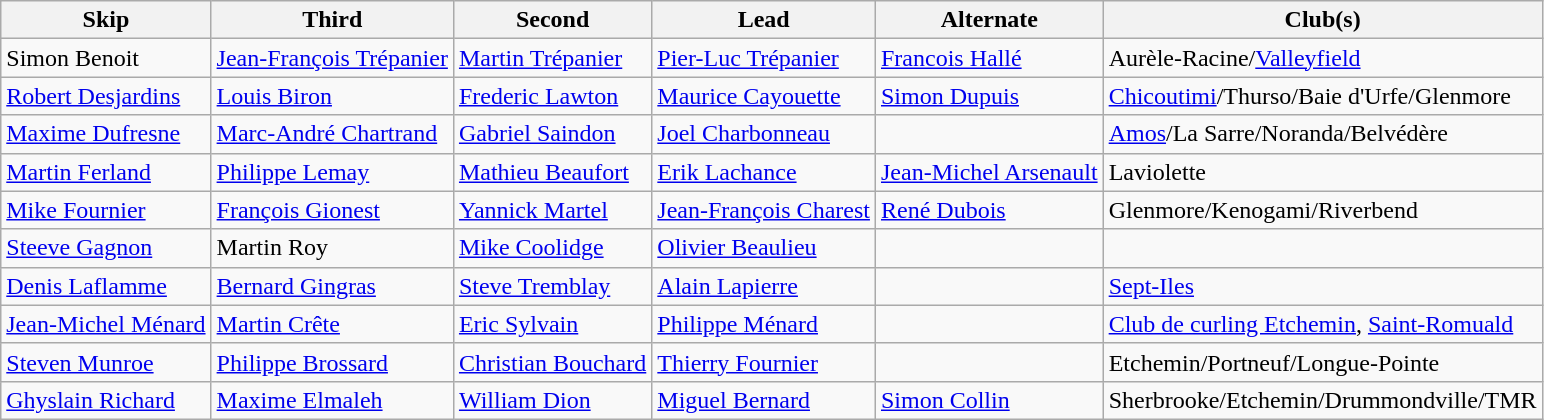<table class="wikitable">
<tr>
<th>Skip</th>
<th>Third</th>
<th>Second</th>
<th>Lead</th>
<th>Alternate</th>
<th>Club(s)</th>
</tr>
<tr>
<td>Simon Benoit</td>
<td><a href='#'>Jean-François Trépanier</a></td>
<td><a href='#'>Martin Trépanier</a></td>
<td><a href='#'>Pier-Luc Trépanier</a></td>
<td><a href='#'>Francois Hallé</a></td>
<td>Aurèle-Racine/<a href='#'>Valleyfield</a></td>
</tr>
<tr>
<td><a href='#'>Robert Desjardins</a></td>
<td><a href='#'>Louis Biron</a></td>
<td><a href='#'>Frederic Lawton</a></td>
<td><a href='#'>Maurice Cayouette</a></td>
<td><a href='#'>Simon Dupuis</a></td>
<td><a href='#'>Chicoutimi</a>/Thurso/Baie d'Urfe/Glenmore</td>
</tr>
<tr>
<td><a href='#'>Maxime Dufresne</a></td>
<td><a href='#'>Marc-André Chartrand</a></td>
<td><a href='#'>Gabriel Saindon</a></td>
<td><a href='#'>Joel Charbonneau</a></td>
<td></td>
<td><a href='#'>Amos</a>/La Sarre/Noranda/Belvédère</td>
</tr>
<tr>
<td><a href='#'>Martin Ferland</a></td>
<td><a href='#'>Philippe Lemay</a></td>
<td><a href='#'>Mathieu Beaufort</a></td>
<td><a href='#'>Erik Lachance</a></td>
<td><a href='#'>Jean-Michel Arsenault</a></td>
<td>Laviolette</td>
</tr>
<tr>
<td><a href='#'>Mike Fournier</a></td>
<td><a href='#'>François Gionest</a></td>
<td><a href='#'>Yannick Martel</a></td>
<td><a href='#'>Jean-François Charest</a></td>
<td><a href='#'>René Dubois</a></td>
<td>Glenmore/Kenogami/Riverbend</td>
</tr>
<tr>
<td><a href='#'>Steeve Gagnon</a></td>
<td>Martin Roy</td>
<td><a href='#'>Mike Coolidge</a></td>
<td><a href='#'>Olivier Beaulieu</a></td>
<td></td>
<td></td>
</tr>
<tr>
<td><a href='#'>Denis Laflamme</a></td>
<td><a href='#'>Bernard Gingras</a></td>
<td><a href='#'>Steve Tremblay</a></td>
<td><a href='#'>Alain Lapierre</a></td>
<td></td>
<td> <a href='#'>Sept-Iles</a></td>
</tr>
<tr>
<td><a href='#'>Jean-Michel Ménard</a></td>
<td><a href='#'>Martin Crête</a></td>
<td><a href='#'>Eric Sylvain</a></td>
<td><a href='#'>Philippe Ménard</a></td>
<td></td>
<td><a href='#'>Club de curling Etchemin</a>, <a href='#'>Saint-Romuald</a></td>
</tr>
<tr>
<td><a href='#'>Steven Munroe</a></td>
<td><a href='#'>Philippe Brossard</a></td>
<td><a href='#'>Christian Bouchard</a></td>
<td><a href='#'>Thierry Fournier</a></td>
<td></td>
<td>Etchemin/Portneuf/Longue-Pointe</td>
</tr>
<tr>
<td><a href='#'>Ghyslain Richard</a></td>
<td><a href='#'>Maxime Elmaleh</a></td>
<td><a href='#'>William Dion</a></td>
<td><a href='#'>Miguel Bernard</a></td>
<td><a href='#'>Simon Collin</a></td>
<td>Sherbrooke/Etchemin/Drummondville/TMR</td>
</tr>
</table>
